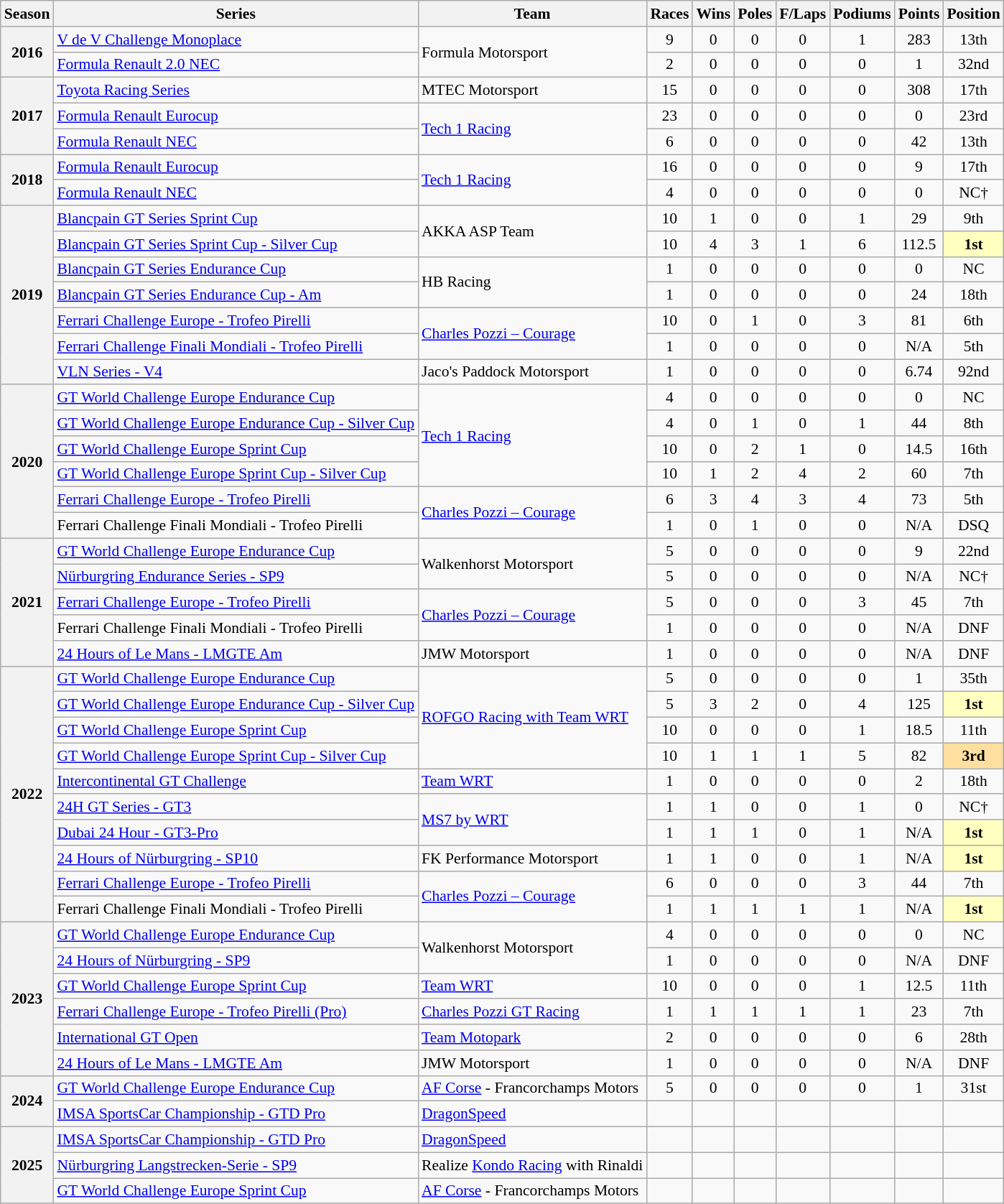<table class="wikitable" style="font-size: 90%; text-align:center">
<tr>
<th>Season</th>
<th>Series</th>
<th>Team</th>
<th>Races</th>
<th>Wins</th>
<th>Poles</th>
<th>F/Laps</th>
<th>Podiums</th>
<th>Points</th>
<th>Position</th>
</tr>
<tr>
<th rowspan="2">2016</th>
<td align="left"><a href='#'>V de V Challenge Monoplace</a></td>
<td rowspan="2" align="left">Formula Motorsport</td>
<td>9</td>
<td>0</td>
<td>0</td>
<td>0</td>
<td>1</td>
<td>283</td>
<td>13th</td>
</tr>
<tr>
<td align="left"><a href='#'>Formula Renault 2.0 NEC</a></td>
<td>2</td>
<td>0</td>
<td>0</td>
<td>0</td>
<td>0</td>
<td>1</td>
<td>32nd</td>
</tr>
<tr>
<th rowspan="3">2017</th>
<td align="left"><a href='#'>Toyota Racing Series</a></td>
<td align="left">MTEC Motorsport</td>
<td>15</td>
<td>0</td>
<td>0</td>
<td>0</td>
<td>0</td>
<td>308</td>
<td>17th</td>
</tr>
<tr>
<td align="left"><a href='#'>Formula Renault Eurocup</a></td>
<td rowspan="2" align="left"><a href='#'>Tech 1 Racing</a></td>
<td>23</td>
<td>0</td>
<td>0</td>
<td>0</td>
<td>0</td>
<td>0</td>
<td>23rd</td>
</tr>
<tr>
<td align="left"><a href='#'>Formula Renault NEC</a></td>
<td>6</td>
<td>0</td>
<td>0</td>
<td>0</td>
<td>0</td>
<td>42</td>
<td>13th</td>
</tr>
<tr>
<th rowspan="2">2018</th>
<td align="left"><a href='#'>Formula Renault Eurocup</a></td>
<td rowspan="2" align="left"><a href='#'>Tech 1 Racing</a></td>
<td>16</td>
<td>0</td>
<td>0</td>
<td>0</td>
<td>0</td>
<td>9</td>
<td>17th</td>
</tr>
<tr>
<td align="left"><a href='#'>Formula Renault NEC</a></td>
<td>4</td>
<td>0</td>
<td>0</td>
<td>0</td>
<td>0</td>
<td>0</td>
<td>NC†</td>
</tr>
<tr>
<th rowspan="7">2019</th>
<td align=left><a href='#'>Blancpain GT Series Sprint Cup</a></td>
<td rowspan="2" align=left>AKKA ASP Team</td>
<td>10</td>
<td>1</td>
<td>0</td>
<td>0</td>
<td>1</td>
<td>29</td>
<td>9th</td>
</tr>
<tr>
<td align="left"><a href='#'>Blancpain GT Series Sprint Cup - Silver Cup</a></td>
<td>10</td>
<td>4</td>
<td>3</td>
<td>1</td>
<td>6</td>
<td>112.5</td>
<td style="background:#FFFFBF;"><strong>1st</strong></td>
</tr>
<tr>
<td align=left><a href='#'>Blancpain GT Series Endurance Cup</a></td>
<td rowspan="2" align=left>HB Racing</td>
<td>1</td>
<td>0</td>
<td>0</td>
<td>0</td>
<td>0</td>
<td>0</td>
<td>NC</td>
</tr>
<tr>
<td align="left"><a href='#'>Blancpain GT Series Endurance Cup - Am</a></td>
<td>1</td>
<td>0</td>
<td>0</td>
<td>0</td>
<td>0</td>
<td>24</td>
<td>18th</td>
</tr>
<tr>
<td align="left"><a href='#'>Ferrari Challenge Europe - Trofeo Pirelli</a></td>
<td rowspan="2" align="left"><a href='#'>Charles Pozzi – Courage</a></td>
<td>10</td>
<td>0</td>
<td>1</td>
<td>0</td>
<td>3</td>
<td>81</td>
<td>6th</td>
</tr>
<tr>
<td align="left"><a href='#'>Ferrari Challenge Finali Mondiali - Trofeo Pirelli</a></td>
<td>1</td>
<td>0</td>
<td>0</td>
<td>0</td>
<td>0</td>
<td>N/A</td>
<td>5th</td>
</tr>
<tr>
<td align="left"><a href='#'>VLN Series - V4</a></td>
<td align="left">Jaco's Paddock Motorsport</td>
<td>1</td>
<td>0</td>
<td>0</td>
<td>0</td>
<td>0</td>
<td>6.74</td>
<td>92nd</td>
</tr>
<tr>
<th rowspan="6">2020</th>
<td align=left><a href='#'>GT World Challenge Europe Endurance Cup</a></td>
<td rowspan="4" align=left><a href='#'>Tech 1 Racing</a></td>
<td>4</td>
<td>0</td>
<td>0</td>
<td>0</td>
<td>0</td>
<td>0</td>
<td>NC</td>
</tr>
<tr>
<td align="left"><a href='#'>GT World Challenge Europe Endurance Cup - Silver Cup</a></td>
<td>4</td>
<td>0</td>
<td>1</td>
<td>0</td>
<td>1</td>
<td>44</td>
<td>8th</td>
</tr>
<tr>
<td align=left><a href='#'>GT World Challenge Europe Sprint Cup</a></td>
<td>10</td>
<td>0</td>
<td>2</td>
<td>1</td>
<td>0</td>
<td>14.5</td>
<td>16th</td>
</tr>
<tr>
<td align="left"><a href='#'>GT World Challenge Europe Sprint Cup - Silver Cup</a></td>
<td>10</td>
<td>1</td>
<td>2</td>
<td>4</td>
<td>2</td>
<td>60</td>
<td>7th</td>
</tr>
<tr>
<td align="left"><a href='#'>Ferrari Challenge Europe - Trofeo Pirelli</a></td>
<td rowspan="2" align="left"><a href='#'>Charles Pozzi – Courage</a></td>
<td>6</td>
<td>3</td>
<td>4</td>
<td>3</td>
<td>4</td>
<td>73</td>
<td>5th</td>
</tr>
<tr>
<td align="left">Ferrari Challenge Finali Mondiali - Trofeo Pirelli</td>
<td>1</td>
<td>0</td>
<td>1</td>
<td>0</td>
<td>0</td>
<td>N/A</td>
<td>DSQ</td>
</tr>
<tr>
<th rowspan="5">2021</th>
<td align="left"><a href='#'>GT World Challenge Europe Endurance Cup</a></td>
<td rowspan="2" align="left">Walkenhorst Motorsport</td>
<td>5</td>
<td>0</td>
<td>0</td>
<td>0</td>
<td>0</td>
<td>9</td>
<td>22nd</td>
</tr>
<tr>
<td align="left"><a href='#'>Nürburgring Endurance Series - SP9</a></td>
<td>5</td>
<td>0</td>
<td>0</td>
<td>0</td>
<td>0</td>
<td>N/A</td>
<td>NC†</td>
</tr>
<tr>
<td align="left"><a href='#'>Ferrari Challenge Europe - Trofeo Pirelli</a></td>
<td rowspan="2" align="left"><a href='#'>Charles Pozzi – Courage</a></td>
<td>5</td>
<td>0</td>
<td>0</td>
<td>0</td>
<td>3</td>
<td>45</td>
<td>7th</td>
</tr>
<tr>
<td align="left">Ferrari Challenge Finali Mondiali - Trofeo Pirelli</td>
<td>1</td>
<td>0</td>
<td>0</td>
<td>0</td>
<td>0</td>
<td>N/A</td>
<td>DNF</td>
</tr>
<tr>
<td align="left"><a href='#'>24 Hours of Le Mans - LMGTE Am</a></td>
<td align="left">JMW Motorsport</td>
<td>1</td>
<td>0</td>
<td>0</td>
<td>0</td>
<td>0</td>
<td>N/A</td>
<td>DNF</td>
</tr>
<tr>
<th rowspan="10">2022</th>
<td align=left><a href='#'>GT World Challenge Europe Endurance Cup</a></td>
<td rowspan="4" align=left><a href='#'>ROFGO Racing with Team WRT</a></td>
<td>5</td>
<td>0</td>
<td>0</td>
<td>0</td>
<td>0</td>
<td>1</td>
<td>35th</td>
</tr>
<tr>
<td align="left"><a href='#'>GT World Challenge Europe Endurance Cup - Silver Cup</a></td>
<td>5</td>
<td>3</td>
<td>2</td>
<td>0</td>
<td>4</td>
<td>125</td>
<td style="background:#FFFFBF;"><strong>1st</strong></td>
</tr>
<tr>
<td align=left><a href='#'>GT World Challenge Europe Sprint Cup</a></td>
<td>10</td>
<td>0</td>
<td>0</td>
<td>0</td>
<td>1</td>
<td>18.5</td>
<td>11th</td>
</tr>
<tr>
<td align="left"><a href='#'>GT World Challenge Europe Sprint Cup - Silver Cup</a></td>
<td>10</td>
<td>1</td>
<td>1</td>
<td>1</td>
<td>5</td>
<td>82</td>
<td style="background:#FFDF9F;"><strong>3rd</strong></td>
</tr>
<tr>
<td align="left"><a href='#'>Intercontinental GT Challenge</a></td>
<td align=left><a href='#'>Team WRT</a></td>
<td>1</td>
<td>0</td>
<td>0</td>
<td>0</td>
<td>0</td>
<td>2</td>
<td>18th</td>
</tr>
<tr>
<td align=left><a href='#'>24H GT Series - GT3</a></td>
<td rowspan="2" align=left><a href='#'>MS7 by WRT</a></td>
<td>1</td>
<td>1</td>
<td>0</td>
<td>0</td>
<td>1</td>
<td>0</td>
<td>NC†</td>
</tr>
<tr>
<td align="left"><a href='#'>Dubai 24 Hour - GT3-Pro</a></td>
<td>1</td>
<td>1</td>
<td>1</td>
<td>0</td>
<td>1</td>
<td>N/A</td>
<td style="background:#FFFFBF;"><strong>1st</strong></td>
</tr>
<tr>
<td align="left"><a href='#'>24 Hours of Nürburgring - SP10</a></td>
<td align="left">FK Performance Motorsport</td>
<td>1</td>
<td>1</td>
<td>0</td>
<td>0</td>
<td>1</td>
<td>N/A</td>
<td style="background:#FFFFBF;"><strong>1st</strong></td>
</tr>
<tr>
<td align="left"><a href='#'>Ferrari Challenge Europe - Trofeo Pirelli</a></td>
<td rowspan="2" align="left"><a href='#'>Charles Pozzi – Courage</a></td>
<td>6</td>
<td>0</td>
<td>0</td>
<td>0</td>
<td>3</td>
<td>44</td>
<td>7th</td>
</tr>
<tr>
<td align="left">Ferrari Challenge Finali Mondiali - Trofeo Pirelli</td>
<td>1</td>
<td>1</td>
<td>1</td>
<td>1</td>
<td>1</td>
<td>N/A</td>
<td style="background:#FFFFBF;"><strong>1st</strong></td>
</tr>
<tr>
<th rowspan="6">2023</th>
<td align=left><a href='#'>GT World Challenge Europe Endurance Cup</a></td>
<td rowspan="2" align="left">Walkenhorst Motorsport</td>
<td>4</td>
<td>0</td>
<td>0</td>
<td>0</td>
<td>0</td>
<td>0</td>
<td>NC</td>
</tr>
<tr>
<td align=left><a href='#'>24 Hours of Nürburgring - SP9</a></td>
<td>1</td>
<td>0</td>
<td>0</td>
<td>0</td>
<td>0</td>
<td>N/A</td>
<td>DNF</td>
</tr>
<tr>
<td align="left"><a href='#'>GT World Challenge Europe Sprint Cup</a></td>
<td align="left"><a href='#'>Team WRT</a></td>
<td>10</td>
<td>0</td>
<td>0</td>
<td>0</td>
<td>1</td>
<td>12.5</td>
<td>11th</td>
</tr>
<tr>
<td align=left><a href='#'>Ferrari Challenge Europe - Trofeo Pirelli (Pro)</a></td>
<td align=left><a href='#'>Charles Pozzi GT Racing</a></td>
<td>1</td>
<td>1</td>
<td>1</td>
<td>1</td>
<td>1</td>
<td>23</td>
<td>7th</td>
</tr>
<tr>
<td align=left><a href='#'>International GT Open</a></td>
<td align=left><a href='#'>Team Motopark</a></td>
<td>2</td>
<td>0</td>
<td>0</td>
<td>0</td>
<td>0</td>
<td>6</td>
<td>28th</td>
</tr>
<tr>
<td align=left><a href='#'>24 Hours of Le Mans - LMGTE Am</a></td>
<td align=left>JMW Motorsport</td>
<td>1</td>
<td>0</td>
<td>0</td>
<td>0</td>
<td>0</td>
<td>N/A</td>
<td>DNF</td>
</tr>
<tr>
<th rowspan="2">2024</th>
<td align=left><a href='#'>GT World Challenge Europe Endurance Cup</a></td>
<td align=left><a href='#'>AF Corse</a> - Francorchamps Motors</td>
<td>5</td>
<td>0</td>
<td>0</td>
<td>0</td>
<td>0</td>
<td>1</td>
<td>31st</td>
</tr>
<tr>
<td align=left><a href='#'>IMSA SportsCar Championship - GTD Pro</a></td>
<td align=left><a href='#'>DragonSpeed</a></td>
<td></td>
<td></td>
<td></td>
<td></td>
<td></td>
<td></td>
<td></td>
</tr>
<tr>
<th rowspan="3">2025</th>
<td align=left><a href='#'>IMSA SportsCar Championship - GTD Pro</a></td>
<td align=left><a href='#'>DragonSpeed</a></td>
<td></td>
<td></td>
<td></td>
<td></td>
<td></td>
<td></td>
<td></td>
</tr>
<tr>
<td align=left><a href='#'>Nürburgring Langstrecken-Serie - SP9</a></td>
<td align=left>Realize <a href='#'>Kondo Racing</a> with Rinaldi</td>
<td></td>
<td></td>
<td></td>
<td></td>
<td></td>
<td></td>
<td></td>
</tr>
<tr>
<td align=left><a href='#'>GT World Challenge Europe Sprint Cup</a></td>
<td align=left><a href='#'>AF Corse</a> - Francorchamps Motors</td>
<td></td>
<td></td>
<td></td>
<td></td>
<td></td>
<td></td>
<td></td>
</tr>
</table>
